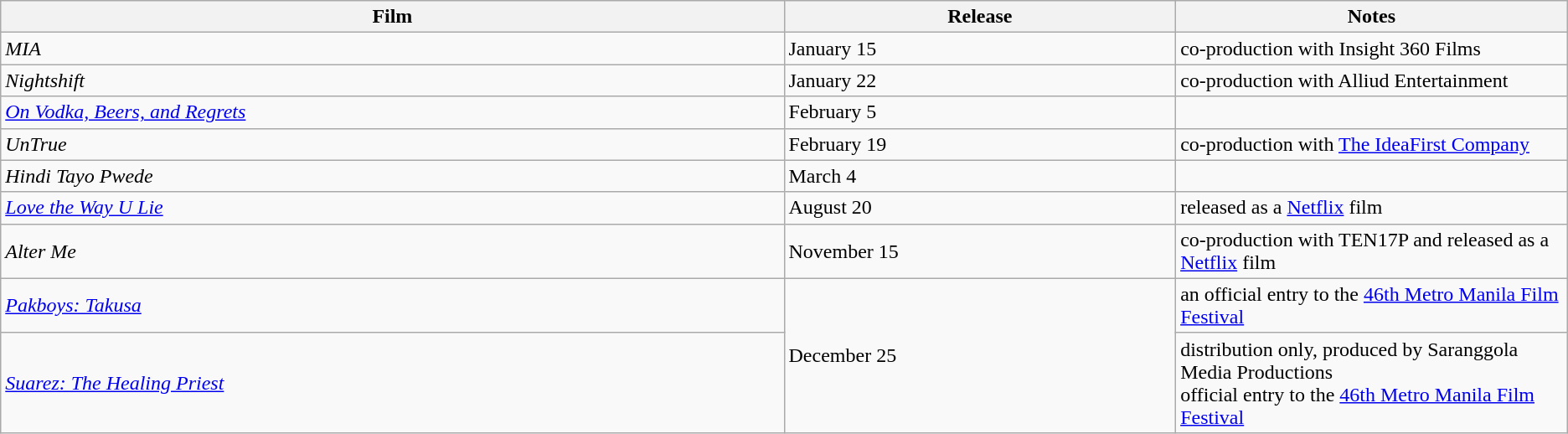<table class="wikitable sortable">
<tr>
<th style="width:30%;">Film</th>
<th style="width:15%;">Release</th>
<th style="width:15%;">Notes</th>
</tr>
<tr>
<td><em>MIA</em></td>
<td>January 15</td>
<td>co-production with Insight 360 Films</td>
</tr>
<tr>
<td><em>Nightshift</em></td>
<td>January 22</td>
<td>co-production with Alliud Entertainment</td>
</tr>
<tr>
<td><em><a href='#'>On Vodka, Beers, and Regrets</a></em></td>
<td>February 5</td>
<td></td>
</tr>
<tr>
<td><em>UnTrue</em></td>
<td>February 19</td>
<td>co-production with <a href='#'>The IdeaFirst Company</a></td>
</tr>
<tr>
<td><em>Hindi Tayo Pwede</em></td>
<td>March 4</td>
<td></td>
</tr>
<tr>
<td><em><a href='#'>Love the Way U Lie</a></em></td>
<td>August 20</td>
<td>released as a <a href='#'>Netflix</a> film</td>
</tr>
<tr>
<td><em>Alter Me</em></td>
<td>November 15</td>
<td>co-production with TEN17P and released as a <a href='#'>Netflix</a> film</td>
</tr>
<tr>
<td><em><a href='#'>Pakboys: Takusa</a></em></td>
<td rowspan="2">December 25</td>
<td>an official entry to the <a href='#'>46th Metro Manila Film Festival</a></td>
</tr>
<tr>
<td><em><a href='#'>Suarez: The Healing Priest</a></em></td>
<td>distribution only, produced by Saranggola Media Productions<br>official entry to the <a href='#'>46th Metro Manila Film Festival</a></td>
</tr>
</table>
